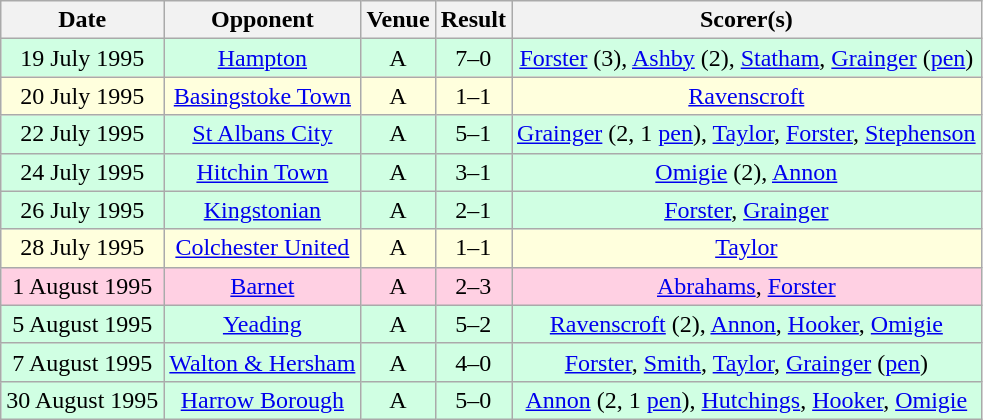<table class="wikitable sortable" style="text-align:center;">
<tr>
<th>Date</th>
<th>Opponent</th>
<th>Venue</th>
<th>Result</th>
<th>Scorer(s)</th>
</tr>
<tr style="background:#d0ffe3;">
<td>19 July 1995</td>
<td><a href='#'>Hampton</a></td>
<td>A</td>
<td>7–0</td>
<td><a href='#'>Forster</a> (3), <a href='#'>Ashby</a> (2), <a href='#'>Statham</a>, <a href='#'>Grainger</a> (<a href='#'>pen</a>)</td>
</tr>
<tr style="background:#ffd;">
<td>20 July 1995</td>
<td><a href='#'>Basingstoke Town</a></td>
<td>A</td>
<td>1–1</td>
<td><a href='#'>Ravenscroft</a></td>
</tr>
<tr style="background:#d0ffe3;">
<td>22 July 1995</td>
<td><a href='#'>St Albans City</a></td>
<td>A</td>
<td>5–1</td>
<td><a href='#'>Grainger</a> (2, 1 <a href='#'>pen</a>), <a href='#'>Taylor</a>, <a href='#'>Forster</a>, <a href='#'>Stephenson</a></td>
</tr>
<tr style="background:#d0ffe3;">
<td>24 July 1995</td>
<td><a href='#'>Hitchin Town</a></td>
<td>A</td>
<td>3–1</td>
<td><a href='#'>Omigie</a> (2), <a href='#'>Annon</a></td>
</tr>
<tr style="background:#d0ffe3;">
<td>26 July 1995</td>
<td><a href='#'>Kingstonian</a></td>
<td>A</td>
<td>2–1</td>
<td><a href='#'>Forster</a>, <a href='#'>Grainger</a></td>
</tr>
<tr style="background:#ffd;">
<td>28 July 1995</td>
<td><a href='#'>Colchester United</a></td>
<td>A</td>
<td>1–1</td>
<td><a href='#'>Taylor</a></td>
</tr>
<tr style="background:#ffd0e3;">
<td>1 August 1995</td>
<td><a href='#'>Barnet</a></td>
<td>A</td>
<td>2–3</td>
<td><a href='#'>Abrahams</a>, <a href='#'>Forster</a></td>
</tr>
<tr style="background:#d0ffe3;">
<td>5 August 1995</td>
<td><a href='#'>Yeading</a></td>
<td>A</td>
<td>5–2</td>
<td><a href='#'>Ravenscroft</a> (2), <a href='#'>Annon</a>, <a href='#'>Hooker</a>, <a href='#'>Omigie</a></td>
</tr>
<tr style="background:#d0ffe3;">
<td>7 August 1995</td>
<td><a href='#'>Walton & Hersham</a></td>
<td>A</td>
<td>4–0</td>
<td><a href='#'>Forster</a>, <a href='#'>Smith</a>, <a href='#'>Taylor</a>, <a href='#'>Grainger</a> (<a href='#'>pen</a>)</td>
</tr>
<tr style="background:#d0ffe3;">
<td>30 August 1995</td>
<td><a href='#'>Harrow Borough</a></td>
<td>A</td>
<td>5–0</td>
<td><a href='#'>Annon</a> (2, 1 <a href='#'>pen</a>), <a href='#'>Hutchings</a>, <a href='#'>Hooker</a>, <a href='#'>Omigie</a></td>
</tr>
</table>
